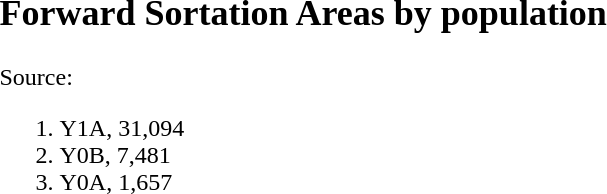<table style="width: 100%;">
<tr>
<td><br><h2>Forward Sortation Areas by population</h2>Source:<ol><li>Y1A, 31,094</li><li>Y0B, 7,481</li><li>Y0A, 1,657</li></ol></td>
</tr>
</table>
